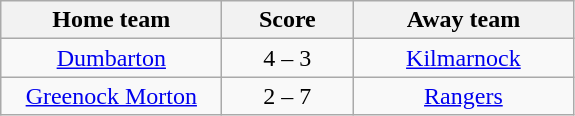<table class="wikitable" style="text-align: center">
<tr>
<th width=140>Home team</th>
<th width=80>Score</th>
<th width=140>Away team</th>
</tr>
<tr>
<td><a href='#'>Dumbarton</a></td>
<td>4 – 3</td>
<td><a href='#'>Kilmarnock</a></td>
</tr>
<tr>
<td><a href='#'>Greenock Morton</a></td>
<td>2 – 7</td>
<td><a href='#'>Rangers</a></td>
</tr>
</table>
